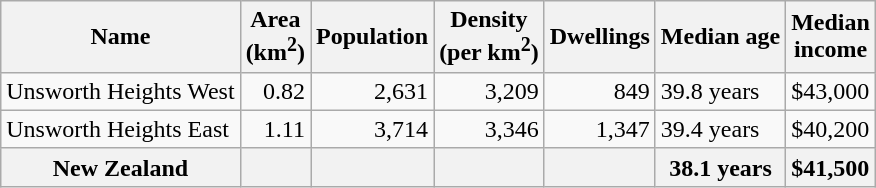<table class="wikitable">
<tr>
<th>Name</th>
<th>Area<br>(km<sup>2</sup>)</th>
<th>Population</th>
<th>Density<br>(per km<sup>2</sup>)</th>
<th>Dwellings</th>
<th>Median age</th>
<th>Median<br>income</th>
</tr>
<tr>
<td>Unsworth Heights West</td>
<td style="text-align:right;">0.82</td>
<td style="text-align:right;">2,631</td>
<td style="text-align:right;">3,209</td>
<td style="text-align:right;">849</td>
<td>39.8 years</td>
<td>$43,000</td>
</tr>
<tr>
<td>Unsworth Heights East</td>
<td style="text-align:right;">1.11</td>
<td style="text-align:right;">3,714</td>
<td style="text-align:right;">3,346</td>
<td style="text-align:right;">1,347</td>
<td>39.4 years</td>
<td>$40,200</td>
</tr>
<tr>
<th>New Zealand</th>
<th></th>
<th></th>
<th></th>
<th></th>
<th>38.1 years</th>
<th style="text-align:left;">$41,500</th>
</tr>
</table>
